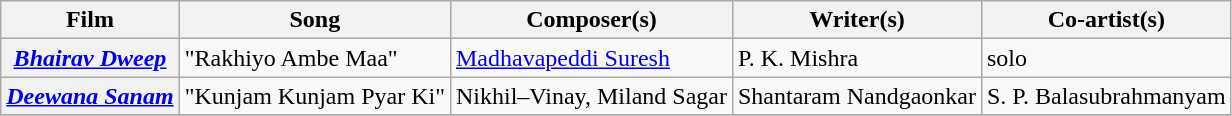<table class="wikitable sortable">
<tr>
<th>Film</th>
<th>Song</th>
<th>Composer(s)</th>
<th>Writer(s)</th>
<th>Co-artist(s)</th>
</tr>
<tr>
<th><a href='#'><em>Bhairav Dweep</em></a></th>
<td>"Rakhiyo Ambe Maa"</td>
<td><a href='#'>Madhavapeddi Suresh</a></td>
<td rowspan=>P. K. Mishra</td>
<td rowspan=>solo</td>
</tr>
<tr>
<th><a href='#'><em>Deewana Sanam</em></a></th>
<td>"Kunjam Kunjam Pyar Ki"</td>
<td>Nikhil–Vinay, Miland Sagar</td>
<td>Shantaram Nandgaonkar</td>
<td>S. P. Balasubrahmanyam</td>
</tr>
<tr>
</tr>
</table>
